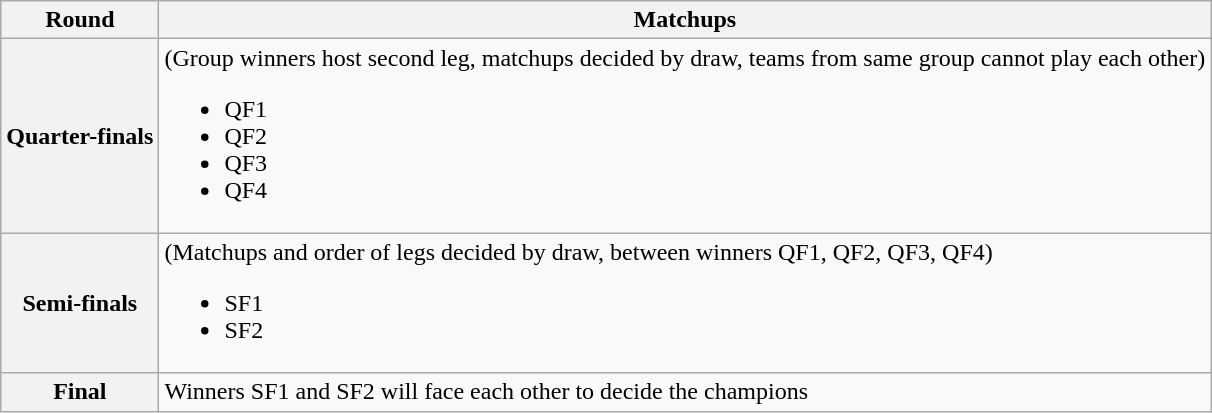<table class=wikitable>
<tr>
<th>Round</th>
<th>Matchups</th>
</tr>
<tr>
<th>Quarter-finals</th>
<td>(Group winners host second leg, matchups decided by draw, teams from same group cannot play each other)<br><ul><li>QF1</li><li>QF2</li><li>QF3</li><li>QF4</li></ul></td>
</tr>
<tr>
<th>Semi-finals</th>
<td>(Matchups and order of legs decided by draw, between winners QF1, QF2, QF3, QF4)<br><ul><li>SF1</li><li>SF2</li></ul></td>
</tr>
<tr>
<th>Final</th>
<td>Winners SF1 and SF2 will face each other to decide the champions</td>
</tr>
</table>
